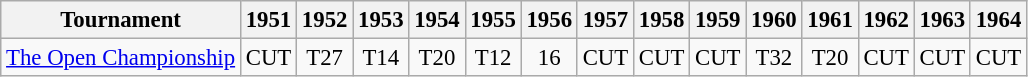<table class="wikitable" style="font-size:95%;text-align:center;">
<tr>
<th>Tournament</th>
<th>1951</th>
<th>1952</th>
<th>1953</th>
<th>1954</th>
<th>1955</th>
<th>1956</th>
<th>1957</th>
<th>1958</th>
<th>1959</th>
<th>1960</th>
<th>1961</th>
<th>1962</th>
<th>1963</th>
<th>1964</th>
</tr>
<tr>
<td align=left><a href='#'>The Open Championship</a></td>
<td>CUT</td>
<td>T27</td>
<td>T14</td>
<td>T20</td>
<td>T12</td>
<td>16</td>
<td>CUT</td>
<td>CUT</td>
<td>CUT</td>
<td>T32</td>
<td>T20</td>
<td>CUT</td>
<td>CUT</td>
<td>CUT</td>
</tr>
</table>
